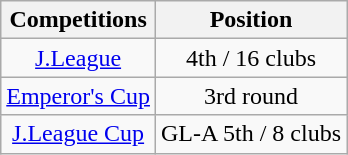<table class="wikitable" style="text-align:center;">
<tr>
<th>Competitions</th>
<th>Position</th>
</tr>
<tr>
<td><a href='#'>J.League</a></td>
<td>4th / 16 clubs</td>
</tr>
<tr>
<td><a href='#'>Emperor's Cup</a></td>
<td>3rd round</td>
</tr>
<tr>
<td><a href='#'>J.League Cup</a></td>
<td>GL-A 5th / 8 clubs</td>
</tr>
</table>
